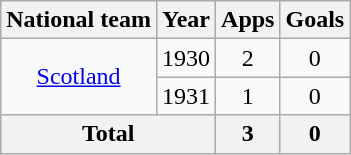<table class="wikitable" style="font-size:100%; text-align: center;">
<tr>
<th>National team</th>
<th>Year</th>
<th>Apps</th>
<th>Goals</th>
</tr>
<tr>
<td rowspan="2"><a href='#'>Scotland</a></td>
<td>1930</td>
<td>2</td>
<td>0</td>
</tr>
<tr>
<td>1931</td>
<td>1</td>
<td>0</td>
</tr>
<tr>
<th colspan="2">Total</th>
<th>3</th>
<th>0</th>
</tr>
</table>
